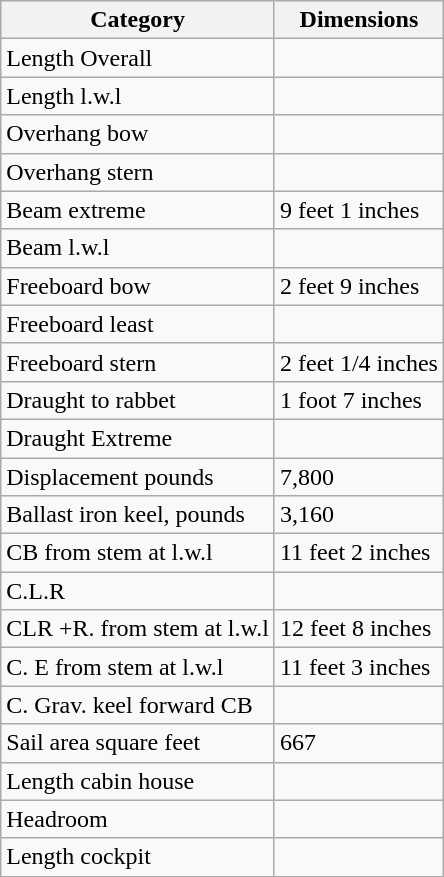<table class="wikitable">
<tr>
<th>Category</th>
<th>Dimensions</th>
</tr>
<tr>
<td>Length Overall</td>
<td></td>
</tr>
<tr>
<td>Length l.w.l</td>
<td></td>
</tr>
<tr>
<td>Overhang bow</td>
<td></td>
</tr>
<tr>
<td>Overhang stern</td>
<td></td>
</tr>
<tr>
<td>Beam extreme</td>
<td>9 feet 1 inches</td>
</tr>
<tr>
<td>Beam l.w.l</td>
<td></td>
</tr>
<tr>
<td>Freeboard bow</td>
<td>2 feet 9 inches</td>
</tr>
<tr>
<td>Freeboard least</td>
<td></td>
</tr>
<tr>
<td>Freeboard stern</td>
<td>2 feet 1/4 inches</td>
</tr>
<tr>
<td>Draught to rabbet</td>
<td>1 foot 7 inches</td>
</tr>
<tr>
<td>Draught Extreme</td>
<td></td>
</tr>
<tr>
<td>Displacement pounds</td>
<td>7,800</td>
</tr>
<tr>
<td>Ballast iron keel, pounds</td>
<td>3,160</td>
</tr>
<tr>
<td>CB from stem at l.w.l</td>
<td>11 feet 2 inches</td>
</tr>
<tr>
<td>C.L.R</td>
<td></td>
</tr>
<tr>
<td>CLR +R. from stem at l.w.l</td>
<td>12 feet 8 inches</td>
</tr>
<tr>
<td>C. E from stem at l.w.l</td>
<td>11 feet 3 inches</td>
</tr>
<tr>
<td>C. Grav. keel forward CB</td>
<td></td>
</tr>
<tr>
<td>Sail area square feet</td>
<td>667</td>
</tr>
<tr>
<td>Length cabin house</td>
<td></td>
</tr>
<tr>
<td>Headroom</td>
<td></td>
</tr>
<tr>
<td>Length cockpit</td>
<td></td>
</tr>
</table>
